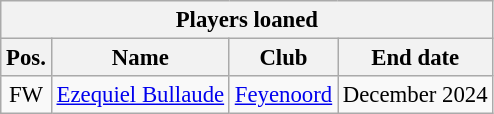<table class="wikitable" style="font-size:95%;">
<tr>
<th colspan="6">Players loaned</th>
</tr>
<tr>
<th>Pos.</th>
<th>Name</th>
<th>Club</th>
<th>End date</th>
</tr>
<tr>
<td align="center">FW</td>
<td> <a href='#'>Ezequiel Bullaude</a></td>
<td> <a href='#'>Feyenoord</a></td>
<td>December 2024</td>
</tr>
</table>
